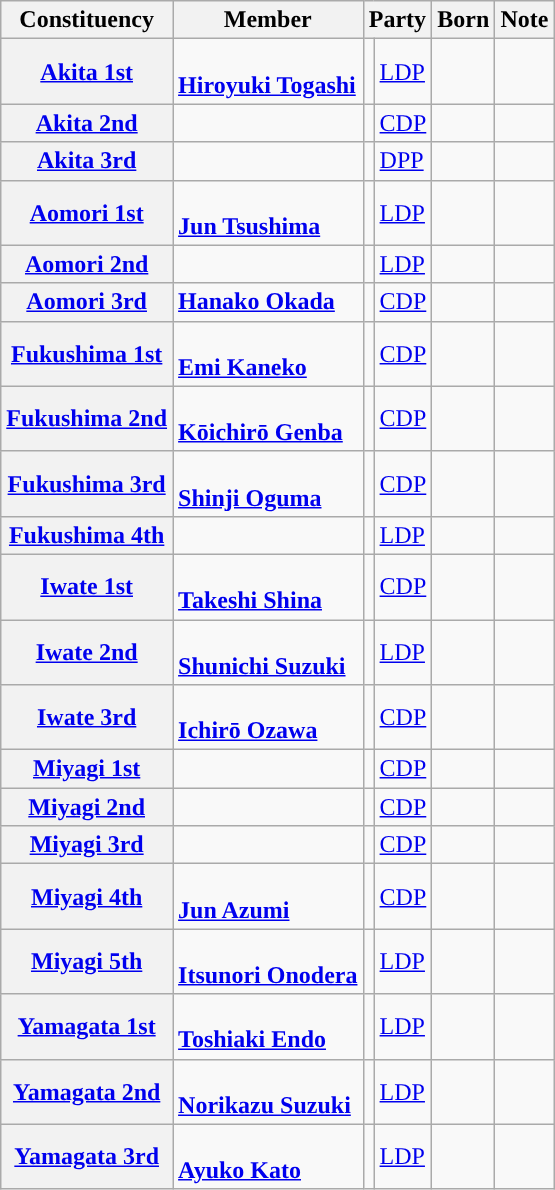<table class="wikitable sortable plainrowheaders" id="votingmembers">
<tr style="vertical-align:bottom">
<th>Constituency</th>
<th>Member</th>
<th colspan=2>Party</th>
<th>Born</th>
<th>Note</th>
</tr>
<tr>
<th><a href='#'>Akita 1st</a></th>
<td><br><strong><a href='#'>Hiroyuki Togashi</a></strong></td>
<td style="background-color:"></td>
<td><a href='#'>LDP</a></td>
<td></td>
<td></td>
</tr>
<tr>
<th><a href='#'>Akita 2nd</a></th>
<td><br><strong></strong></td>
<td style="background-color:"></td>
<td><a href='#'>CDP</a></td>
<td></td>
<td></td>
</tr>
<tr>
<th><a href='#'>Akita 3rd</a></th>
<td><br><strong></strong></td>
<td style="background-color:"></td>
<td><a href='#'>DPP</a></td>
<td></td>
<td></td>
</tr>
<tr>
<th><a href='#'>Aomori 1st</a></th>
<td><br><strong><a href='#'>Jun Tsushima</a></strong></td>
<td style="background-color:"></td>
<td><a href='#'>LDP</a></td>
<td></td>
<td></td>
</tr>
<tr>
<th><a href='#'>Aomori 2nd</a></th>
<td><br><strong></strong></td>
<td style="background-color:"></td>
<td><a href='#'>LDP</a></td>
<td></td>
<td></td>
</tr>
<tr>
<th><a href='#'>Aomori 3rd</a></th>
<td><strong><a href='#'>Hanako Okada</a></strong></td>
<td style="background-color:"></td>
<td><a href='#'>CDP</a></td>
<td></td>
<td></td>
</tr>
<tr>
<th><a href='#'>Fukushima 1st</a></th>
<td><br><strong><a href='#'>Emi Kaneko</a></strong></td>
<td style="background-color:"></td>
<td><a href='#'>CDP</a></td>
<td></td>
<td></td>
</tr>
<tr>
<th><a href='#'>Fukushima 2nd</a></th>
<td><br><strong><a href='#'>Kōichirō Genba</a></strong></td>
<td style="background-color:"></td>
<td><a href='#'>CDP</a></td>
<td></td>
<td></td>
</tr>
<tr>
<th><a href='#'>Fukushima 3rd</a></th>
<td><br><strong><a href='#'>Shinji Oguma</a></strong></td>
<td style="background-color:"></td>
<td><a href='#'>CDP</a></td>
<td></td>
<td></td>
</tr>
<tr>
<th><a href='#'>Fukushima 4th</a></th>
<td><strong></strong></td>
<td style="background-color:"></td>
<td><a href='#'>LDP</a></td>
<td></td>
<td></td>
</tr>
<tr>
<th><a href='#'>Iwate 1st</a></th>
<td><br><strong><a href='#'>Takeshi Shina</a></strong></td>
<td style="background-color:"></td>
<td><a href='#'>CDP</a></td>
<td></td>
<td></td>
</tr>
<tr>
<th><a href='#'>Iwate 2nd</a></th>
<td><br><strong><a href='#'>Shunichi Suzuki</a></strong></td>
<td style="background-color:"></td>
<td><a href='#'>LDP</a></td>
<td></td>
<td></td>
</tr>
<tr>
<th><a href='#'>Iwate 3rd</a></th>
<td><br><strong><a href='#'>Ichirō Ozawa</a></strong></td>
<td style="background-color:"></td>
<td><a href='#'>CDP</a></td>
<td></td>
<td></td>
</tr>
<tr>
<th><a href='#'>Miyagi 1st</a></th>
<td><br><strong></strong></td>
<td style="background-color:"></td>
<td><a href='#'>CDP</a></td>
<td></td>
<td></td>
</tr>
<tr>
<th><a href='#'>Miyagi 2nd</a></th>
<td><br><strong></strong></td>
<td style="background-color:"></td>
<td><a href='#'>CDP</a></td>
<td></td>
<td></td>
</tr>
<tr>
<th><a href='#'>Miyagi 3rd</a></th>
<td><br><strong></strong></td>
<td style="background-color:"></td>
<td><a href='#'>CDP</a></td>
<td></td>
<td></td>
</tr>
<tr>
<th><a href='#'>Miyagi 4th</a></th>
<td><br><strong><a href='#'>Jun Azumi</a></strong></td>
<td style="background-color:"></td>
<td><a href='#'>CDP</a></td>
<td></td>
<td></td>
</tr>
<tr>
<th><a href='#'>Miyagi 5th</a></th>
<td><br><strong><a href='#'>Itsunori Onodera</a></strong></td>
<td style="background-color:"></td>
<td><a href='#'>LDP</a></td>
<td></td>
<td></td>
</tr>
<tr>
<th><a href='#'>Yamagata 1st</a></th>
<td><br><strong><a href='#'>Toshiaki Endo</a></strong></td>
<td style="background-color:"></td>
<td><a href='#'>LDP</a></td>
<td></td>
<td></td>
</tr>
<tr>
<th><a href='#'>Yamagata 2nd</a></th>
<td><br><strong><a href='#'>Norikazu Suzuki</a></strong></td>
<td style="background-color:"></td>
<td><a href='#'>LDP</a></td>
<td></td>
<td></td>
</tr>
<tr>
<th><a href='#'>Yamagata 3rd</a></th>
<td><br><strong><a href='#'>Ayuko Kato</a></strong></td>
<td style="background-color:"></td>
<td><a href='#'>LDP</a></td>
<td></td>
<td></td>
</tr>
</table>
